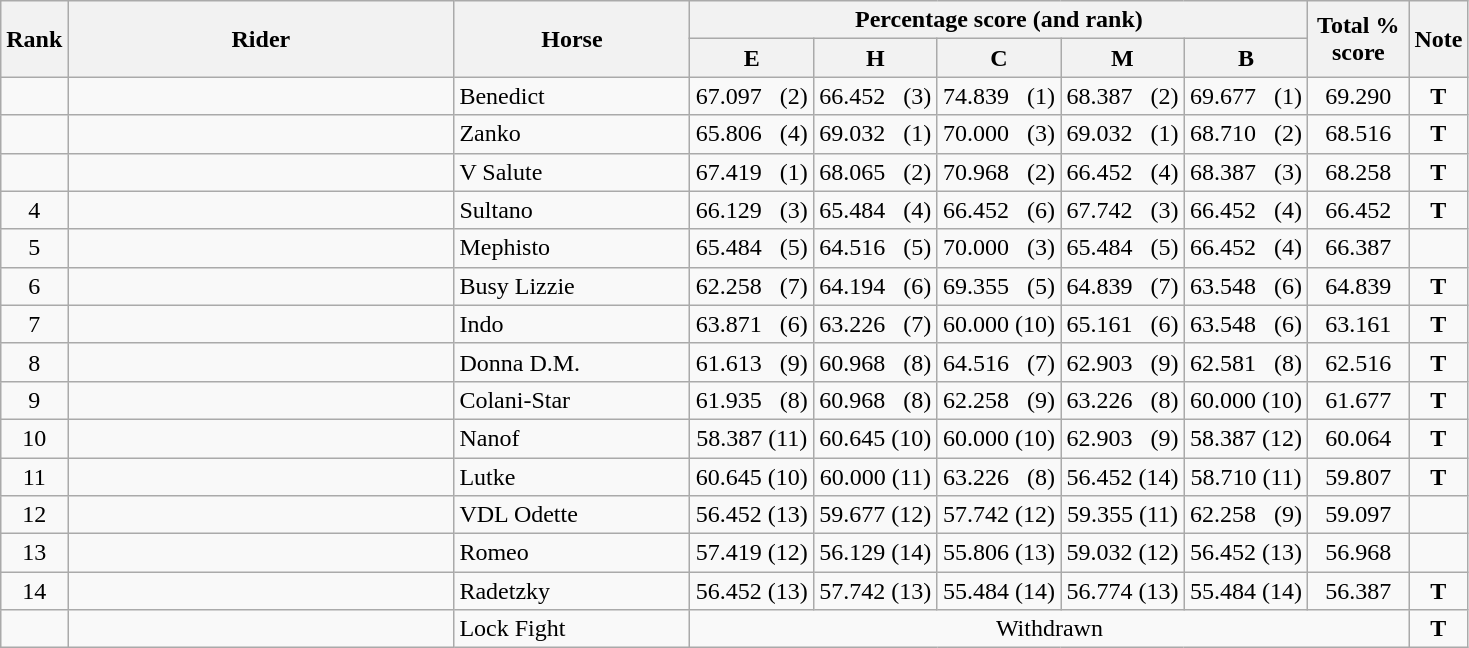<table class="wikitable" style="text-align:center">
<tr>
<th rowspan=2>Rank</th>
<th rowspan=2 width=250>Rider</th>
<th rowspan=2 width=150>Horse</th>
<th colspan=5>Percentage score (and rank)</th>
<th rowspan=2 width=60>Total % score</th>
<th rowspan=2>Note</th>
</tr>
<tr>
<th width=75>E</th>
<th width=75>H</th>
<th width=75>C</th>
<th width=75>M</th>
<th width=75>B</th>
</tr>
<tr>
<td></td>
<td align=left></td>
<td align=left>Benedict</td>
<td>67.097   (2)</td>
<td>66.452   (3)</td>
<td>74.839   (1)</td>
<td>68.387   (2)</td>
<td>69.677   (1)</td>
<td>69.290</td>
<td><strong>T</strong></td>
</tr>
<tr>
<td></td>
<td align=left></td>
<td align=left>Zanko</td>
<td>65.806   (4)</td>
<td>69.032   (1)</td>
<td>70.000   (3)</td>
<td>69.032   (1)</td>
<td>68.710   (2)</td>
<td>68.516</td>
<td><strong>T</strong></td>
</tr>
<tr>
<td></td>
<td align=left></td>
<td align=left>V Salute</td>
<td>67.419   (1)</td>
<td>68.065   (2)</td>
<td>70.968   (2)</td>
<td>66.452   (4)</td>
<td>68.387   (3)</td>
<td>68.258</td>
<td><strong>T</strong></td>
</tr>
<tr>
<td>4</td>
<td align=left></td>
<td align=left>Sultano</td>
<td>66.129   (3)</td>
<td>65.484   (4)</td>
<td>66.452   (6)</td>
<td>67.742   (3)</td>
<td>66.452   (4)</td>
<td>66.452</td>
<td><strong>T</strong></td>
</tr>
<tr>
<td>5</td>
<td align=left></td>
<td align=left>Mephisto</td>
<td>65.484   (5)</td>
<td>64.516   (5)</td>
<td>70.000   (3)</td>
<td>65.484   (5)</td>
<td>66.452   (4)</td>
<td>66.387</td>
<td></td>
</tr>
<tr>
<td>6</td>
<td align=left></td>
<td align=left>Busy Lizzie</td>
<td>62.258   (7)</td>
<td>64.194   (6)</td>
<td>69.355   (5)</td>
<td>64.839   (7)</td>
<td>63.548   (6)</td>
<td>64.839</td>
<td><strong>T</strong></td>
</tr>
<tr>
<td>7</td>
<td align=left></td>
<td align=left>Indo</td>
<td>63.871   (6)</td>
<td>63.226   (7)</td>
<td>60.000 (10)</td>
<td>65.161   (6)</td>
<td>63.548   (6)</td>
<td>63.161</td>
<td><strong>T</strong></td>
</tr>
<tr>
<td>8</td>
<td align=left></td>
<td align=left>Donna D.M.</td>
<td>61.613   (9)</td>
<td>60.968   (8)</td>
<td>64.516   (7)</td>
<td>62.903   (9)</td>
<td>62.581   (8)</td>
<td>62.516</td>
<td><strong>T</strong></td>
</tr>
<tr>
<td>9</td>
<td align=left></td>
<td align=left>Colani-Star</td>
<td>61.935   (8)</td>
<td>60.968   (8)</td>
<td>62.258   (9)</td>
<td>63.226   (8)</td>
<td>60.000 (10)</td>
<td>61.677</td>
<td><strong>T</strong></td>
</tr>
<tr>
<td>10</td>
<td align=left></td>
<td align=left>Nanof</td>
<td>58.387 (11)</td>
<td>60.645 (10)</td>
<td>60.000 (10)</td>
<td>62.903   (9)</td>
<td>58.387 (12)</td>
<td>60.064</td>
<td><strong>T</strong></td>
</tr>
<tr>
<td>11</td>
<td align=left></td>
<td align=left>Lutke</td>
<td>60.645 (10)</td>
<td>60.000 (11)</td>
<td>63.226   (8)</td>
<td>56.452 (14)</td>
<td>58.710 (11)</td>
<td>59.807</td>
<td><strong>T</strong></td>
</tr>
<tr>
<td>12</td>
<td align=left></td>
<td align=left>VDL Odette</td>
<td>56.452 (13)</td>
<td>59.677 (12)</td>
<td>57.742 (12)</td>
<td>59.355 (11)</td>
<td>62.258   (9)</td>
<td>59.097</td>
<td></td>
</tr>
<tr>
<td>13</td>
<td align=left></td>
<td align=left>Romeo</td>
<td>57.419 (12)</td>
<td>56.129 (14)</td>
<td>55.806 (13)</td>
<td>59.032 (12)</td>
<td>56.452 (13)</td>
<td>56.968</td>
<td></td>
</tr>
<tr>
<td>14</td>
<td align=left></td>
<td align=left>Radetzky</td>
<td>56.452 (13)</td>
<td>57.742 (13)</td>
<td>55.484 (14)</td>
<td>56.774 (13)</td>
<td>55.484 (14)</td>
<td>56.387</td>
<td><strong>T</strong></td>
</tr>
<tr>
<td></td>
<td align=left></td>
<td align=left>Lock Fight</td>
<td colspan = "6">Withdrawn</td>
<td><strong>T</strong></td>
</tr>
</table>
